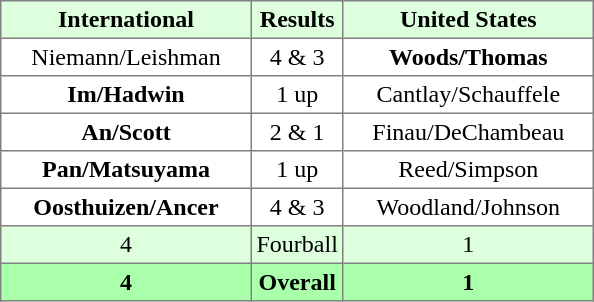<table border="1" cellpadding="3" style="border-collapse:collapse; text-align:center;">
<tr style="background:#ddffdd;">
<th width=160>International</th>
<th>Results</th>
<th width=160>United States</th>
</tr>
<tr>
<td>Niemann/Leishman</td>
<td>4 & 3</td>
<td><strong>Woods/Thomas</strong></td>
</tr>
<tr>
<td><strong>Im/Hadwin</strong></td>
<td>1 up</td>
<td>Cantlay/Schauffele</td>
</tr>
<tr>
<td><strong>An/Scott</strong></td>
<td>2 & 1</td>
<td>Finau/DeChambeau</td>
</tr>
<tr>
<td><strong>Pan/Matsuyama</strong></td>
<td>1 up</td>
<td>Reed/Simpson</td>
</tr>
<tr>
<td><strong>Oosthuizen/Ancer</strong></td>
<td>4 & 3</td>
<td>Woodland/Johnson</td>
</tr>
<tr style="background:#ddffdd;">
<td>4</td>
<td>Fourball</td>
<td>1</td>
</tr>
<tr style="background:#aaffaa;">
<th>4</th>
<th>Overall</th>
<th>1</th>
</tr>
</table>
